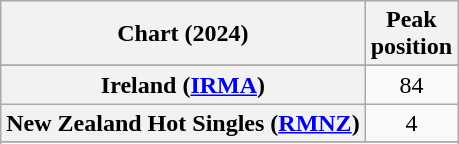<table class="wikitable sortable plainrowheaders" style="text-align:center">
<tr>
<th scope="col">Chart (2024)</th>
<th scope="col">Peak<br>position</th>
</tr>
<tr>
</tr>
<tr>
</tr>
<tr>
<th scope="row">Ireland (<a href='#'>IRMA</a>)</th>
<td>84</td>
</tr>
<tr>
<th scope="row">New Zealand Hot Singles (<a href='#'>RMNZ</a>)</th>
<td>4</td>
</tr>
<tr>
</tr>
<tr>
</tr>
<tr>
</tr>
<tr>
</tr>
</table>
